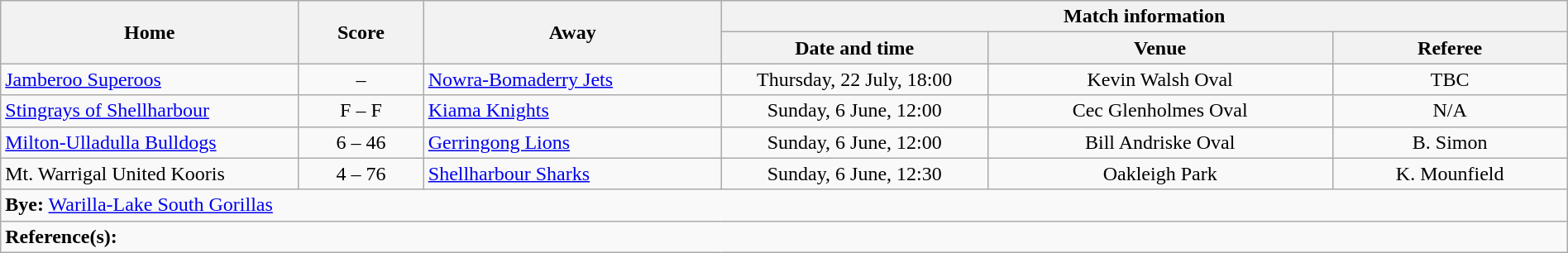<table class="wikitable" width="100% text-align:center;">
<tr>
<th rowspan="2" width="19%">Home</th>
<th rowspan="2" width="8%">Score</th>
<th rowspan="2" width="19%">Away</th>
<th colspan="3">Match information</th>
</tr>
<tr bgcolor="#CCCCCC">
<th width="17%">Date and time</th>
<th width="22%">Venue</th>
<th>Referee</th>
</tr>
<tr>
<td> <a href='#'>Jamberoo Superoos</a></td>
<td style="text-align:center;">–</td>
<td> <a href='#'>Nowra-Bomaderry Jets</a></td>
<td style="text-align:center;">Thursday, 22 July, 18:00</td>
<td style="text-align:center;">Kevin Walsh Oval</td>
<td style="text-align:center;">TBC</td>
</tr>
<tr>
<td> <a href='#'>Stingrays of Shellharbour</a></td>
<td style="text-align:center;">F – F</td>
<td> <a href='#'>Kiama Knights</a></td>
<td style="text-align:center;">Sunday, 6 June, 12:00</td>
<td style="text-align:center;">Cec Glenholmes Oval</td>
<td style="text-align:center;">N/A</td>
</tr>
<tr>
<td> <a href='#'>Milton-Ulladulla Bulldogs</a></td>
<td style="text-align:center;">6 – 46</td>
<td> <a href='#'>Gerringong Lions</a></td>
<td style="text-align:center;">Sunday, 6 June, 12:00</td>
<td style="text-align:center;">Bill Andriske Oval</td>
<td style="text-align:center;">B. Simon</td>
</tr>
<tr>
<td> Mt. Warrigal United Kooris</td>
<td style="text-align:center;">4 – 76</td>
<td> <a href='#'>Shellharbour Sharks</a></td>
<td style="text-align:center;">Sunday, 6 June, 12:30</td>
<td style="text-align:center;">Oakleigh Park</td>
<td style="text-align:center;">K. Mounfield</td>
</tr>
<tr>
<td colspan="6" align="centre"><strong>Bye:</strong>  <a href='#'>Warilla-Lake South Gorillas</a></td>
</tr>
<tr>
<td colspan="6"><strong>Reference(s):</strong> </td>
</tr>
</table>
